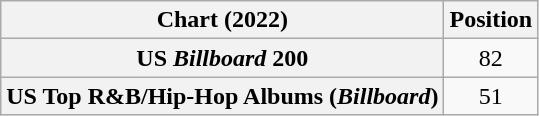<table class="wikitable sortable plainrowheaders" style="text-align:center">
<tr>
<th scope="col">Chart (2022)</th>
<th scope="col">Position</th>
</tr>
<tr>
<th scope="row">US <em>Billboard</em> 200</th>
<td>82</td>
</tr>
<tr>
<th scope="row">US Top R&B/Hip-Hop Albums (<em>Billboard</em>)</th>
<td>51</td>
</tr>
</table>
